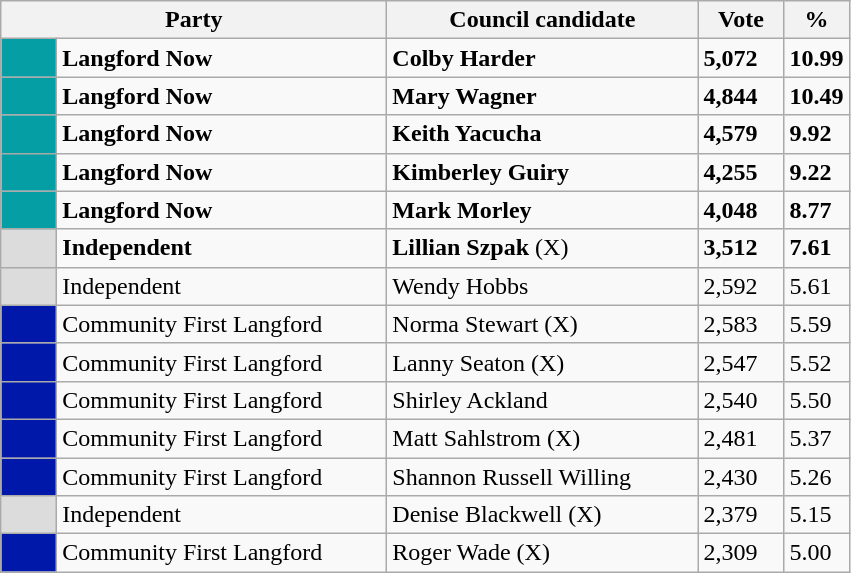<table class="wikitable">
<tr>
<th width="250px" colspan="2">Party</th>
<th width="200px">Council candidate</th>
<th width="50px">Vote</th>
<th width="30px">%</th>
</tr>
<tr>
<td style="background:#059EA4;" width="30px"> </td>
<td><strong>Langford Now</strong></td>
<td><strong>Colby Harder</strong> </td>
<td><strong>5,072</strong></td>
<td><strong>10.99</strong></td>
</tr>
<tr>
<td style="background:#059EA4;" width="30px"> </td>
<td><strong>Langford Now</strong></td>
<td><strong>Mary Wagner</strong> </td>
<td><strong>4,844</strong></td>
<td><strong>10.49</strong></td>
</tr>
<tr>
<td style="background:#059EA4;" width="30px"> </td>
<td><strong>Langford Now</strong></td>
<td><strong>Keith Yacucha</strong> </td>
<td><strong>4,579</strong></td>
<td><strong>9.92</strong></td>
</tr>
<tr>
<td style="background:#059EA4;" width="30px"> </td>
<td><strong>Langford Now</strong></td>
<td><strong>Kimberley Guiry</strong> </td>
<td><strong>4,255</strong></td>
<td><strong>9.22</strong></td>
</tr>
<tr>
<td style="background:#059EA4;" width="30px"> </td>
<td><strong>Langford Now</strong></td>
<td><strong>Mark Morley</strong> </td>
<td><strong>4,048</strong></td>
<td><strong>8.77</strong></td>
</tr>
<tr>
<td style="background:gainsboro" width="30px"> </td>
<td><strong>Independent</strong></td>
<td><strong>Lillian Szpak</strong> (X) </td>
<td><strong>3,512</strong></td>
<td><strong>7.61</strong></td>
</tr>
<tr>
<td style="background:gainsboro" width="30px"> </td>
<td>Independent</td>
<td>Wendy Hobbs</td>
<td>2,592</td>
<td>5.61</td>
</tr>
<tr>
<td style="background:#0018AA;" width="30px"> </td>
<td>Community First Langford</td>
<td>Norma Stewart (X)</td>
<td>2,583</td>
<td>5.59</td>
</tr>
<tr>
<td style="background:#0018AA;" width="30px"> </td>
<td>Community First Langford</td>
<td>Lanny Seaton (X)</td>
<td>2,547</td>
<td>5.52</td>
</tr>
<tr>
<td style="background:#0018AA;" width="30px"> </td>
<td>Community First Langford</td>
<td>Shirley Ackland</td>
<td>2,540</td>
<td>5.50</td>
</tr>
<tr>
<td style="background:#0018AA;" width="30px"> </td>
<td>Community First Langford</td>
<td>Matt Sahlstrom (X)</td>
<td>2,481</td>
<td>5.37</td>
</tr>
<tr>
<td style="background:#0018AA;" width="30px"> </td>
<td>Community First Langford</td>
<td>Shannon Russell Willing</td>
<td>2,430</td>
<td>5.26</td>
</tr>
<tr>
<td style="background:gainsboro" width="30px"> </td>
<td>Independent</td>
<td>Denise Blackwell (X)</td>
<td>2,379</td>
<td>5.15</td>
</tr>
<tr>
<td style="background:#0018AA;" width="30px"> </td>
<td>Community First Langford</td>
<td>Roger Wade (X)</td>
<td>2,309</td>
<td>5.00</td>
</tr>
</table>
